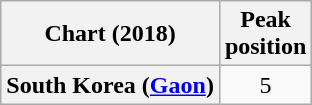<table class="wikitable sortable plainrowheaders" style="text-align:center">
<tr>
<th scope="col">Chart (2018)</th>
<th scope="col">Peak<br>position</th>
</tr>
<tr>
<th scope="row">South Korea (<a href='#'>Gaon</a>)</th>
<td>5</td>
</tr>
</table>
